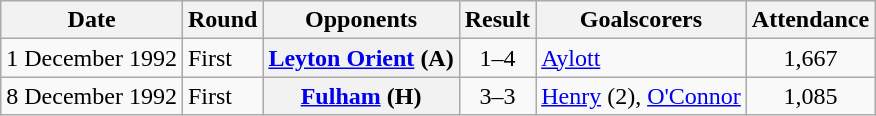<table class="wikitable plainrowheaders sortable">
<tr>
<th scope=col>Date</th>
<th scope=col>Round</th>
<th scope=col>Opponents</th>
<th scope=col>Result</th>
<th scope=col class=unsortable>Goalscorers</th>
<th scope=col>Attendance</th>
</tr>
<tr>
<td>1 December 1992</td>
<td>First</td>
<th scope=row><a href='#'>Leyton Orient</a> (A)</th>
<td align=center>1–4</td>
<td><a href='#'>Aylott</a></td>
<td align=center>1,667</td>
</tr>
<tr>
<td>8 December 1992</td>
<td>First</td>
<th scope=row><a href='#'>Fulham</a> (H)</th>
<td align=center>3–3</td>
<td><a href='#'>Henry</a> (2), <a href='#'>O'Connor</a></td>
<td align=center>1,085</td>
</tr>
</table>
